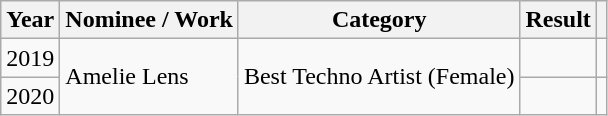<table class=wikitable>
<tr>
<th>Year</th>
<th>Nominee / Work</th>
<th>Category</th>
<th>Result</th>
<th></th>
</tr>
<tr>
<td>2019</td>
<td rowspan="2">Amelie Lens</td>
<td rowspan="2">Best Techno Artist (Female)</td>
<td></td>
<td></td>
</tr>
<tr>
<td>2020</td>
<td></td>
<td></td>
</tr>
</table>
